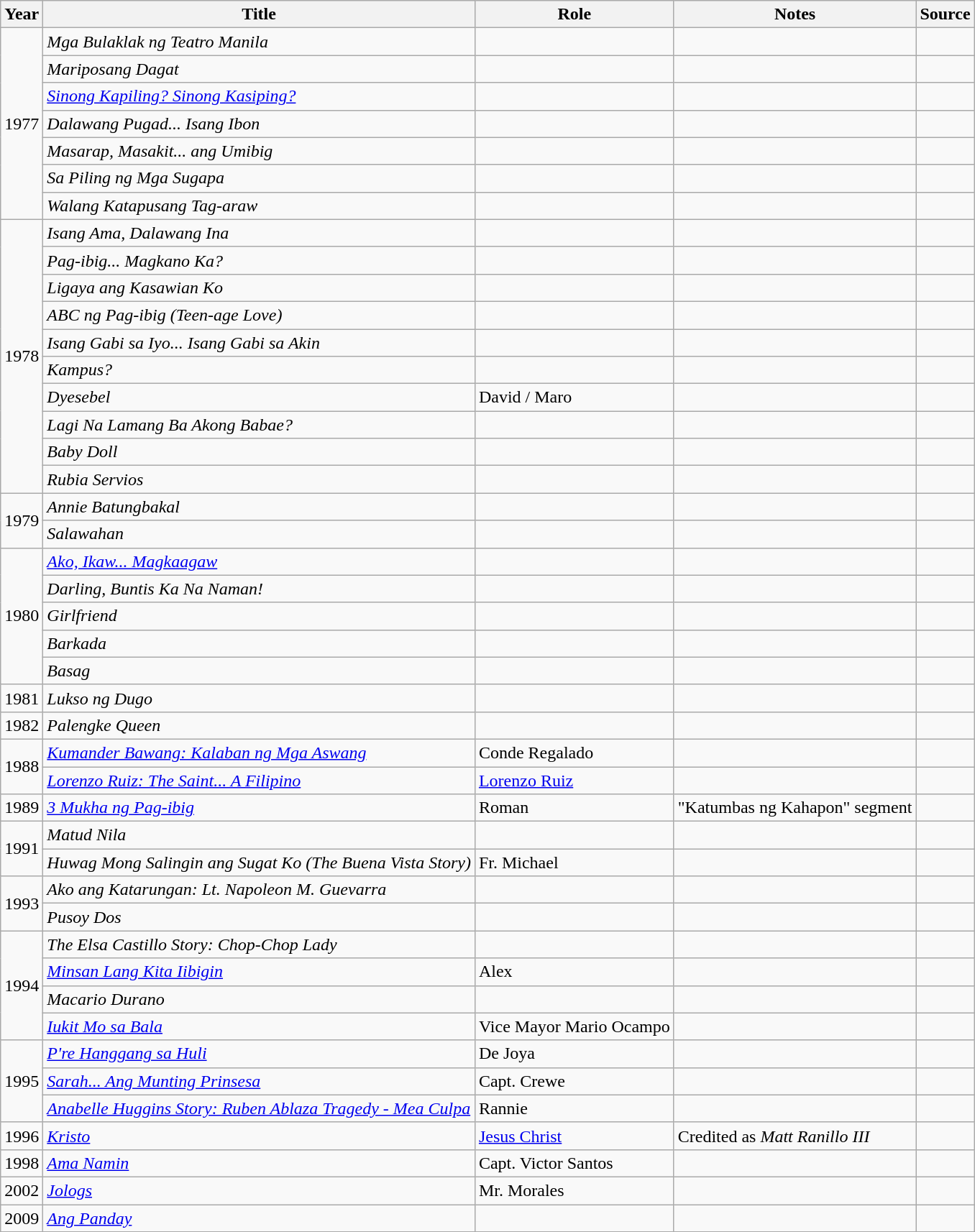<table class="wikitable sortable">
<tr>
<th>Year</th>
<th>Title</th>
<th>Role</th>
<th class="unsortable">Notes</th>
<th>Source</th>
</tr>
<tr>
<td rowspan="7">1977</td>
<td><em>Mga Bulaklak ng Teatro Manila</em> </td>
<td></td>
<td></td>
<td></td>
</tr>
<tr>
<td><em>Mariposang Dagat</em> </td>
<td></td>
<td></td>
<td></td>
</tr>
<tr>
<td><em><a href='#'>Sinong Kapiling? Sinong Kasiping?</a></em> </td>
<td></td>
<td></td>
<td></td>
</tr>
<tr>
<td><em>Dalawang Pugad... Isang Ibon</em> </td>
<td></td>
<td></td>
<td></td>
</tr>
<tr>
<td><em>Masarap, Masakit... ang Umibig</em> </td>
<td></td>
<td></td>
<td></td>
</tr>
<tr>
<td><em>Sa Piling ng Mga Sugapa</em> </td>
<td></td>
<td></td>
<td></td>
</tr>
<tr>
<td><em>Walang Katapusang Tag-araw</em> </td>
<td></td>
<td></td>
<td></td>
</tr>
<tr>
<td rowspan="10">1978</td>
<td><em>Isang Ama, Dalawang Ina</em> </td>
<td></td>
<td></td>
<td></td>
</tr>
<tr>
<td><em>Pag-ibig... Magkano Ka?</em> </td>
<td></td>
<td></td>
<td></td>
</tr>
<tr>
<td><em>Ligaya ang Kasawian Ko</em> </td>
<td></td>
<td></td>
<td></td>
</tr>
<tr>
<td><em>ABC ng Pag-ibig (Teen-age Love)</em> </td>
<td></td>
<td></td>
<td></td>
</tr>
<tr>
<td><em>Isang Gabi sa Iyo... Isang Gabi sa Akin</em> </td>
<td></td>
<td></td>
<td></td>
</tr>
<tr>
<td><em>Kampus?</em> </td>
<td></td>
<td></td>
<td></td>
</tr>
<tr>
<td><em>Dyesebel</em> </td>
<td>David / Maro</td>
<td></td>
<td></td>
</tr>
<tr>
<td><em>Lagi Na Lamang Ba Akong Babae?</em> </td>
<td></td>
<td></td>
<td></td>
</tr>
<tr>
<td><em>Baby Doll</em> </td>
<td></td>
<td></td>
<td></td>
</tr>
<tr>
<td><em>Rubia Servios</em> </td>
<td></td>
<td></td>
<td></td>
</tr>
<tr>
<td rowspan="2">1979</td>
<td><em>Annie Batungbakal</em> </td>
<td></td>
<td></td>
<td></td>
</tr>
<tr>
<td><em>Salawahan</em> </td>
<td></td>
<td></td>
<td></td>
</tr>
<tr>
<td rowspan="5">1980</td>
<td><em><a href='#'>Ako, Ikaw... Magkaagaw</a></em> </td>
<td></td>
<td></td>
<td></td>
</tr>
<tr>
<td><em>Darling, Buntis Ka Na Naman!</em> </td>
<td></td>
<td></td>
<td></td>
</tr>
<tr>
<td><em>Girlfriend</em> </td>
<td></td>
<td></td>
<td></td>
</tr>
<tr>
<td><em>Barkada</em> </td>
<td></td>
<td></td>
<td></td>
</tr>
<tr>
<td><em>Basag</em> </td>
<td></td>
<td></td>
<td></td>
</tr>
<tr>
<td>1981</td>
<td><em>Lukso ng Dugo</em></td>
<td></td>
<td></td>
<td></td>
</tr>
<tr>
<td>1982</td>
<td><em>Palengke Queen</em> </td>
<td></td>
<td></td>
<td></td>
</tr>
<tr>
<td rowspan="2">1988</td>
<td><em><a href='#'>Kumander Bawang: Kalaban ng Mga Aswang</a></em></td>
<td>Conde Regalado</td>
<td></td>
<td></td>
</tr>
<tr>
<td><em><a href='#'>Lorenzo Ruiz: The Saint... A Filipino</a></em></td>
<td><a href='#'>Lorenzo Ruiz</a></td>
<td></td>
<td></td>
</tr>
<tr>
<td>1989</td>
<td><em><a href='#'>3 Mukha ng Pag-ibig</a></em></td>
<td>Roman</td>
<td>"Katumbas ng Kahapon" segment</td>
<td></td>
</tr>
<tr>
<td rowspan="2">1991</td>
<td><em>Matud Nila</em> </td>
<td></td>
<td></td>
<td></td>
</tr>
<tr>
<td><em>Huwag Mong Salingin ang Sugat Ko (The Buena Vista Story)</em> </td>
<td>Fr. Michael</td>
<td></td>
<td></td>
</tr>
<tr>
<td rowspan="2">1993</td>
<td><em>Ako ang Katarungan: Lt. Napoleon M. Guevarra</em> </td>
<td></td>
<td></td>
<td></td>
</tr>
<tr>
<td><em>Pusoy Dos</em> </td>
<td></td>
<td></td>
<td></td>
</tr>
<tr>
<td rowspan="4">1994</td>
<td><em>The Elsa Castillo Story: Chop-Chop Lady</em> </td>
<td></td>
<td></td>
<td></td>
</tr>
<tr>
<td><em><a href='#'>Minsan Lang Kita Iibigin</a></em> </td>
<td>Alex</td>
<td></td>
<td></td>
</tr>
<tr>
<td><em>Macario Durano</em> </td>
<td></td>
<td></td>
<td></td>
</tr>
<tr>
<td><em><a href='#'>Iukit Mo sa Bala</a></em> </td>
<td>Vice Mayor Mario Ocampo</td>
<td></td>
<td></td>
</tr>
<tr>
<td rowspan="3">1995</td>
<td><em><a href='#'>P're Hanggang sa Huli</a></em> </td>
<td>De Joya</td>
<td></td>
<td></td>
</tr>
<tr>
<td><em><a href='#'>Sarah... Ang Munting Prinsesa</a></em> </td>
<td>Capt. Crewe</td>
<td></td>
<td></td>
</tr>
<tr>
<td><em><a href='#'>Anabelle Huggins Story: Ruben Ablaza Tragedy - Mea Culpa</a></em></td>
<td>Rannie</td>
<td></td>
<td></td>
</tr>
<tr>
<td>1996</td>
<td><em><a href='#'>Kristo</a></em></td>
<td><a href='#'>Jesus Christ</a></td>
<td>Credited as <em>Matt Ranillo III</em></td>
<td></td>
</tr>
<tr>
<td>1998</td>
<td><em><a href='#'>Ama Namin</a></em> </td>
<td>Capt. Victor Santos</td>
<td></td>
<td></td>
</tr>
<tr>
<td>2002</td>
<td><em><a href='#'>Jologs</a></em></td>
<td>Mr. Morales</td>
<td></td>
<td></td>
</tr>
<tr>
<td>2009</td>
<td><em><a href='#'>Ang Panday</a></em> </td>
<td></td>
<td></td>
<td></td>
</tr>
<tr>
</tr>
</table>
